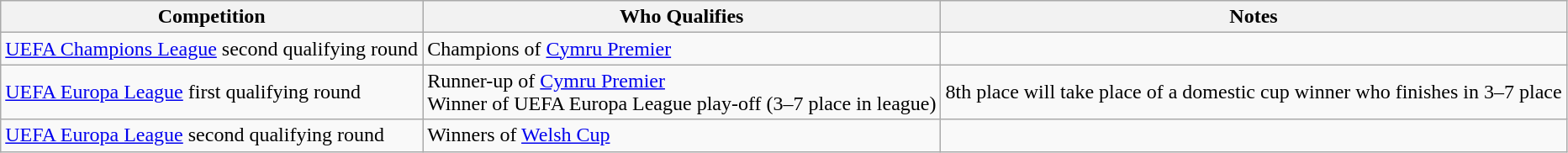<table class="wikitable">
<tr>
<th>Competition</th>
<th>Who Qualifies</th>
<th>Notes</th>
</tr>
<tr>
<td><a href='#'>UEFA Champions League</a> second qualifying round</td>
<td>Champions of <a href='#'>Cymru Premier</a></td>
<td></td>
</tr>
<tr>
<td><a href='#'>UEFA Europa League</a> first qualifying round</td>
<td>Runner-up of <a href='#'>Cymru Premier</a><br>Winner of UEFA Europa League play-off (3–7 place in league)</td>
<td>8th place will take place of a domestic cup winner who finishes in 3–7 place</td>
</tr>
<tr>
<td><a href='#'>UEFA Europa League</a> second qualifying round</td>
<td>Winners of <a href='#'>Welsh Cup</a></td>
<td></td>
</tr>
</table>
